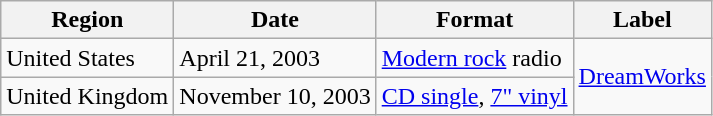<table class="wikitable">
<tr>
<th>Region</th>
<th>Date</th>
<th>Format</th>
<th>Label</th>
</tr>
<tr>
<td>United States</td>
<td>April 21, 2003</td>
<td><a href='#'>Modern rock</a> radio</td>
<td rowspan="2"><a href='#'>DreamWorks</a></td>
</tr>
<tr>
<td>United Kingdom</td>
<td>November 10, 2003</td>
<td><a href='#'>CD single</a>, <a href='#'>7" vinyl</a></td>
</tr>
</table>
